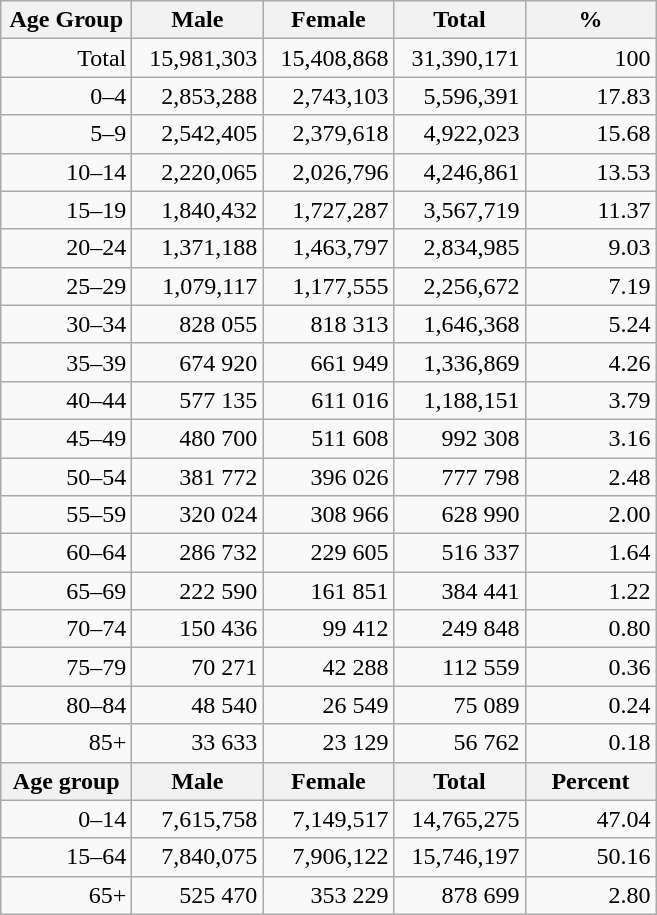<table class="wikitable">
<tr>
<th width="80pt">Age Group</th>
<th width="80pt">Male</th>
<th width="80pt">Female</th>
<th width="80pt">Total</th>
<th width="80pt">%</th>
</tr>
<tr>
<td align="right">Total</td>
<td align="right">15,981,303</td>
<td align="right">15,408,868</td>
<td align="right">31,390,171</td>
<td align="right">100</td>
</tr>
<tr>
<td align="right">0–4</td>
<td align="right">2,853,288</td>
<td align="right">2,743,103</td>
<td align="right">5,596,391</td>
<td align="right">17.83</td>
</tr>
<tr>
<td align="right">5–9</td>
<td align="right">2,542,405</td>
<td align="right">2,379,618</td>
<td align="right">4,922,023</td>
<td align="right">15.68</td>
</tr>
<tr>
<td align="right">10–14</td>
<td align="right">2,220,065</td>
<td align="right">2,026,796</td>
<td align="right">4,246,861</td>
<td align="right">13.53</td>
</tr>
<tr>
<td align="right">15–19</td>
<td align="right">1,840,432</td>
<td align="right">1,727,287</td>
<td align="right">3,567,719</td>
<td align="right">11.37</td>
</tr>
<tr>
<td align="right">20–24</td>
<td align="right">1,371,188</td>
<td align="right">1,463,797</td>
<td align="right">2,834,985</td>
<td align="right">9.03</td>
</tr>
<tr>
<td align="right">25–29</td>
<td align="right">1,079,117</td>
<td align="right">1,177,555</td>
<td align="right">2,256,672</td>
<td align="right">7.19</td>
</tr>
<tr>
<td align="right">30–34</td>
<td align="right">828 055</td>
<td align="right">818 313</td>
<td align="right">1,646,368</td>
<td align="right">5.24</td>
</tr>
<tr>
<td align="right">35–39</td>
<td align="right">674 920</td>
<td align="right">661 949</td>
<td align="right">1,336,869</td>
<td align="right">4.26</td>
</tr>
<tr>
<td align="right">40–44</td>
<td align="right">577 135</td>
<td align="right">611 016</td>
<td align="right">1,188,151</td>
<td align="right">3.79</td>
</tr>
<tr>
<td align="right">45–49</td>
<td align="right">480 700</td>
<td align="right">511 608</td>
<td align="right">992 308</td>
<td align="right">3.16</td>
</tr>
<tr>
<td align="right">50–54</td>
<td align="right">381 772</td>
<td align="right">396 026</td>
<td align="right">777 798</td>
<td align="right">2.48</td>
</tr>
<tr>
<td align="right">55–59</td>
<td align="right">320 024</td>
<td align="right">308 966</td>
<td align="right">628 990</td>
<td align="right">2.00</td>
</tr>
<tr>
<td align="right">60–64</td>
<td align="right">286 732</td>
<td align="right">229 605</td>
<td align="right">516 337</td>
<td align="right">1.64</td>
</tr>
<tr>
<td align="right">65–69</td>
<td align="right">222 590</td>
<td align="right">161 851</td>
<td align="right">384 441</td>
<td align="right">1.22</td>
</tr>
<tr>
<td align="right">70–74</td>
<td align="right">150 436</td>
<td align="right">99 412</td>
<td align="right">249 848</td>
<td align="right">0.80</td>
</tr>
<tr>
<td align="right">75–79</td>
<td align="right">70 271</td>
<td align="right">42 288</td>
<td align="right">112 559</td>
<td align="right">0.36</td>
</tr>
<tr>
<td align="right">80–84</td>
<td align="right">48 540</td>
<td align="right">26 549</td>
<td align="right">75 089</td>
<td align="right">0.24</td>
</tr>
<tr>
<td align="right">85+</td>
<td align="right">33 633</td>
<td align="right">23 129</td>
<td align="right">56 762</td>
<td align="right">0.18</td>
</tr>
<tr>
<th width="50">Age group</th>
<th width="80pt">Male</th>
<th width="80">Female</th>
<th width="80">Total</th>
<th width="50">Percent</th>
</tr>
<tr>
<td align="right">0–14</td>
<td align="right">7,615,758</td>
<td align="right">7,149,517</td>
<td align="right">14,765,275</td>
<td align="right">47.04</td>
</tr>
<tr>
<td align="right">15–64</td>
<td align="right">7,840,075</td>
<td align="right">7,906,122</td>
<td align="right">15,746,197</td>
<td align="right">50.16</td>
</tr>
<tr>
<td align="right">65+</td>
<td align="right">525 470</td>
<td align="right">353 229</td>
<td align="right">878 699</td>
<td align="right">2.80</td>
</tr>
</table>
